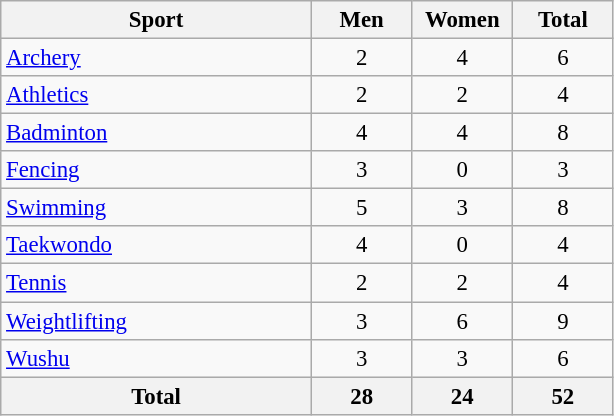<table class="wikitable" style="text-align:center; font-size: 95%">
<tr>
<th width=200>Sport</th>
<th width=60>Men</th>
<th width=60>Women</th>
<th width=60>Total</th>
</tr>
<tr>
<td align=left><a href='#'>Archery</a></td>
<td>2</td>
<td>4</td>
<td>6</td>
</tr>
<tr>
<td align=left><a href='#'>Athletics</a></td>
<td>2</td>
<td>2</td>
<td>4</td>
</tr>
<tr>
<td align=left><a href='#'>Badminton</a></td>
<td>4</td>
<td>4</td>
<td>8</td>
</tr>
<tr>
<td align=left><a href='#'>Fencing</a></td>
<td>3</td>
<td>0</td>
<td>3</td>
</tr>
<tr>
<td align=left><a href='#'>Swimming</a></td>
<td>5</td>
<td>3</td>
<td>8</td>
</tr>
<tr>
<td align=left><a href='#'>Taekwondo</a></td>
<td>4</td>
<td>0</td>
<td>4</td>
</tr>
<tr>
<td align=left><a href='#'>Tennis</a></td>
<td>2</td>
<td>2</td>
<td>4</td>
</tr>
<tr>
<td align=left><a href='#'>Weightlifting</a></td>
<td>3</td>
<td>6</td>
<td>9</td>
</tr>
<tr>
<td align=left><a href='#'>Wushu</a></td>
<td>3</td>
<td>3</td>
<td>6</td>
</tr>
<tr>
<th align=left>Total</th>
<th>28</th>
<th>24</th>
<th>52</th>
</tr>
</table>
